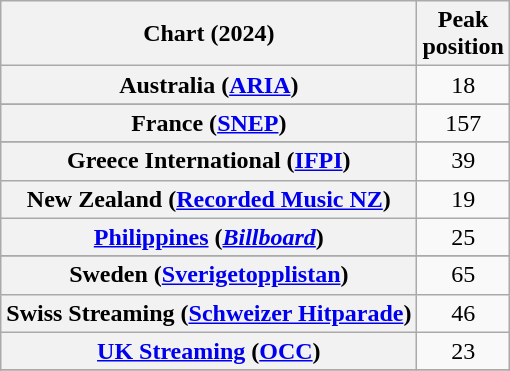<table class="wikitable sortable plainrowheaders" style="text-align:center">
<tr>
<th scope="col">Chart (2024)</th>
<th scope="col">Peak<br>position</th>
</tr>
<tr>
<th scope="row">Australia (<a href='#'>ARIA</a>)</th>
<td>18</td>
</tr>
<tr>
</tr>
<tr>
<th scope="row">France (<a href='#'>SNEP</a>)</th>
<td>157</td>
</tr>
<tr>
</tr>
<tr>
<th scope="row">Greece International (<a href='#'>IFPI</a>)</th>
<td>39</td>
</tr>
<tr>
<th scope="row">New Zealand (<a href='#'>Recorded Music NZ</a>)</th>
<td>19</td>
</tr>
<tr>
<th scope="row"><a href='#'>Philippines</a> (<em><a href='#'>Billboard</a></em>)</th>
<td>25</td>
</tr>
<tr>
</tr>
<tr>
<th scope="row">Sweden (<a href='#'>Sverigetopplistan</a>)</th>
<td>65</td>
</tr>
<tr>
<th scope="row">Swiss Streaming (<a href='#'>Schweizer Hitparade</a>)</th>
<td>46</td>
</tr>
<tr>
<th scope="row"><a href='#'>UK Streaming</a> (<a href='#'>OCC</a>)</th>
<td>23</td>
</tr>
<tr>
</tr>
</table>
